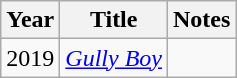<table class="wikitable sortable">
<tr>
<th>Year</th>
<th>Title</th>
<th>Notes</th>
</tr>
<tr>
<td>2019</td>
<td><em><a href='#'>Gully Boy</a></em></td>
<td></td>
</tr>
</table>
